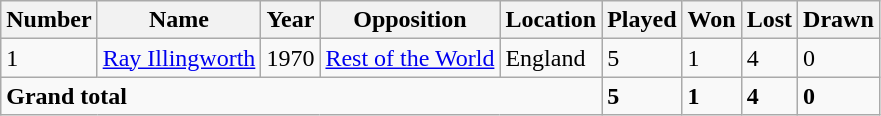<table class="wikitable">
<tr>
<th>Number</th>
<th>Name</th>
<th>Year</th>
<th>Opposition</th>
<th>Location</th>
<th>Played</th>
<th>Won</th>
<th>Lost</th>
<th>Drawn</th>
</tr>
<tr>
<td>1</td>
<td><a href='#'>Ray Illingworth</a></td>
<td>1970</td>
<td><a href='#'>Rest of the World</a></td>
<td>England</td>
<td>5</td>
<td>1</td>
<td>4</td>
<td>0</td>
</tr>
<tr>
<td colspan=5><strong>Grand total</strong></td>
<td><strong>5</strong></td>
<td><strong>1</strong></td>
<td><strong>4</strong></td>
<td><strong>0</strong></td>
</tr>
</table>
